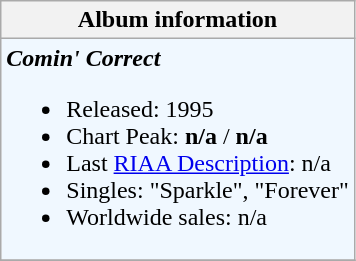<table class="wikitable">
<tr>
<th align="left">Album information</th>
</tr>
<tr bgcolor="#F0F8FF">
<td align="left"><strong><em>Comin' Correct</em></strong><br><ul><li>Released: 1995</li><li>Chart Peak: <strong>n/a</strong> / <strong>n/a</strong></li><li>Last <a href='#'>RIAA Description</a>: n/a</li><li>Singles: "Sparkle", "Forever"</li><li>Worldwide sales: n/a</li></ul></td>
</tr>
<tr>
</tr>
</table>
